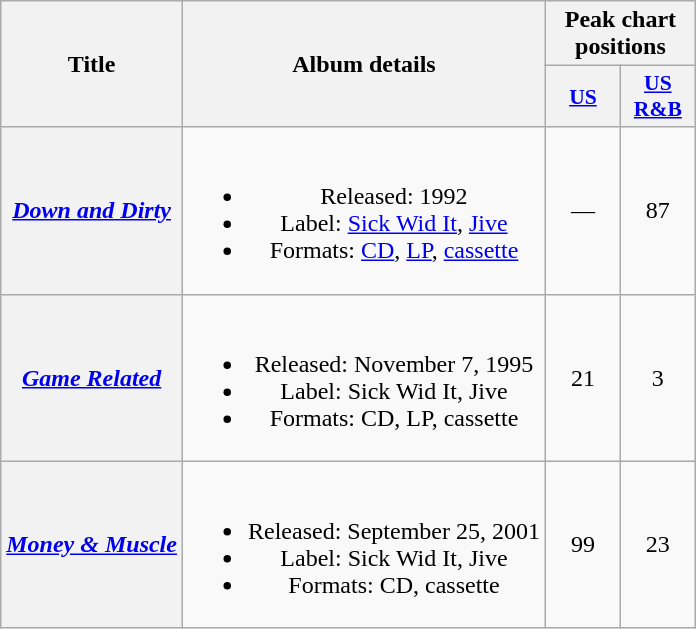<table class="wikitable plainrowheaders" style="text-align:center;">
<tr>
<th scope="col" rowspan="2">Title</th>
<th scope="col" rowspan="2">Album details</th>
<th scope="col" colspan="5">Peak chart positions</th>
</tr>
<tr>
<th scope="col" style="width:3em;font-size:90%;"><a href='#'>US</a><br></th>
<th scope="col" style="width:3em;font-size:90%;"><a href='#'>US<br>R&B</a><br></th>
</tr>
<tr>
<th scope="row"><em><a href='#'>Down and Dirty</a></em></th>
<td><br><ul><li>Released: 1992</li><li>Label: <a href='#'>Sick Wid It</a>, <a href='#'>Jive</a></li><li>Formats: <a href='#'>CD</a>, <a href='#'>LP</a>, <a href='#'>cassette</a></li></ul></td>
<td>—</td>
<td>87</td>
</tr>
<tr>
<th scope="row"><em><a href='#'>Game Related</a></em></th>
<td><br><ul><li>Released: November 7, 1995</li><li>Label: Sick Wid It, Jive</li><li>Formats: CD, LP, cassette</li></ul></td>
<td>21</td>
<td>3</td>
</tr>
<tr>
<th scope="row"><em><a href='#'>Money & Muscle</a></em></th>
<td><br><ul><li>Released: September 25, 2001</li><li>Label: Sick Wid It, Jive</li><li>Formats: CD, cassette</li></ul></td>
<td>99</td>
<td>23</td>
</tr>
</table>
